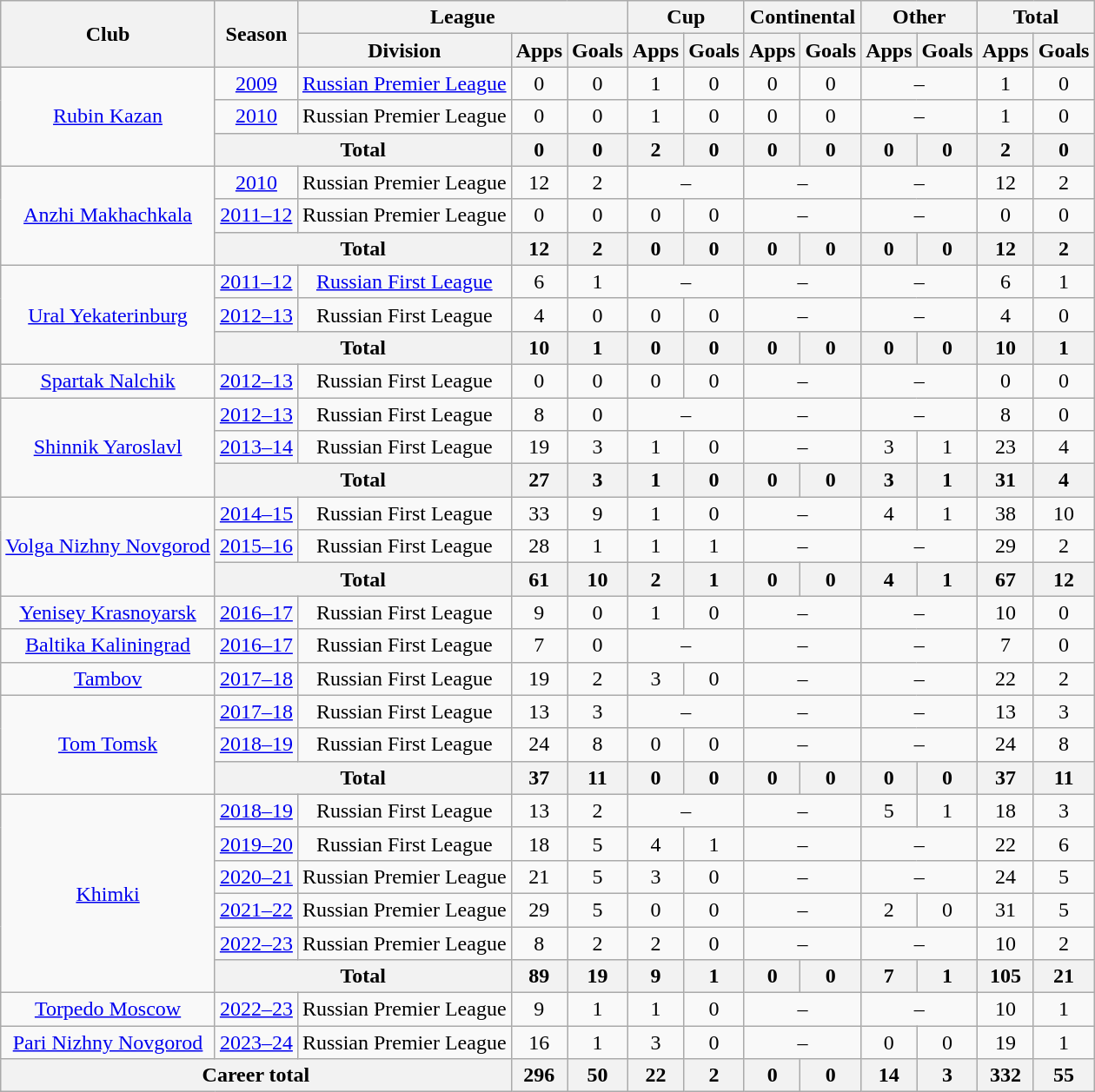<table class="wikitable" style="text-align: center;">
<tr>
<th rowspan=2>Club</th>
<th rowspan=2>Season</th>
<th colspan=3>League</th>
<th colspan=2>Cup</th>
<th colspan=2>Continental</th>
<th colspan=2>Other</th>
<th colspan=2>Total</th>
</tr>
<tr>
<th>Division</th>
<th>Apps</th>
<th>Goals</th>
<th>Apps</th>
<th>Goals</th>
<th>Apps</th>
<th>Goals</th>
<th>Apps</th>
<th>Goals</th>
<th>Apps</th>
<th>Goals</th>
</tr>
<tr>
<td rowspan="3"><a href='#'>Rubin Kazan</a></td>
<td><a href='#'>2009</a></td>
<td><a href='#'>Russian Premier League</a></td>
<td>0</td>
<td>0</td>
<td>1</td>
<td>0</td>
<td>0</td>
<td>0</td>
<td colspan=2>–</td>
<td>1</td>
<td>0</td>
</tr>
<tr>
<td><a href='#'>2010</a></td>
<td>Russian Premier League</td>
<td>0</td>
<td>0</td>
<td>1</td>
<td>0</td>
<td>0</td>
<td>0</td>
<td colspan=2>–</td>
<td>1</td>
<td>0</td>
</tr>
<tr>
<th colspan=2>Total</th>
<th>0</th>
<th>0</th>
<th>2</th>
<th>0</th>
<th>0</th>
<th>0</th>
<th>0</th>
<th>0</th>
<th>2</th>
<th>0</th>
</tr>
<tr>
<td rowspan="3"><a href='#'>Anzhi Makhachkala</a></td>
<td><a href='#'>2010</a></td>
<td>Russian Premier League</td>
<td>12</td>
<td>2</td>
<td colspan=2>–</td>
<td colspan=2>–</td>
<td colspan=2>–</td>
<td>12</td>
<td>2</td>
</tr>
<tr>
<td><a href='#'>2011–12</a></td>
<td>Russian Premier League</td>
<td>0</td>
<td>0</td>
<td>0</td>
<td>0</td>
<td colspan=2>–</td>
<td colspan=2>–</td>
<td>0</td>
<td>0</td>
</tr>
<tr>
<th colspan=2>Total</th>
<th>12</th>
<th>2</th>
<th>0</th>
<th>0</th>
<th>0</th>
<th>0</th>
<th>0</th>
<th>0</th>
<th>12</th>
<th>2</th>
</tr>
<tr>
<td rowspan="3"><a href='#'>Ural Yekaterinburg</a></td>
<td><a href='#'>2011–12</a></td>
<td><a href='#'>Russian First League</a></td>
<td>6</td>
<td>1</td>
<td colspan=2>–</td>
<td colspan=2>–</td>
<td colspan=2>–</td>
<td>6</td>
<td>1</td>
</tr>
<tr>
<td><a href='#'>2012–13</a></td>
<td>Russian First League</td>
<td>4</td>
<td>0</td>
<td>0</td>
<td>0</td>
<td colspan=2>–</td>
<td colspan=2>–</td>
<td>4</td>
<td>0</td>
</tr>
<tr>
<th colspan=2>Total</th>
<th>10</th>
<th>1</th>
<th>0</th>
<th>0</th>
<th>0</th>
<th>0</th>
<th>0</th>
<th>0</th>
<th>10</th>
<th>1</th>
</tr>
<tr>
<td><a href='#'>Spartak Nalchik</a></td>
<td><a href='#'>2012–13</a></td>
<td>Russian First League</td>
<td>0</td>
<td>0</td>
<td>0</td>
<td>0</td>
<td colspan=2>–</td>
<td colspan=2>–</td>
<td>0</td>
<td>0</td>
</tr>
<tr>
<td rowspan="3"><a href='#'>Shinnik Yaroslavl</a></td>
<td><a href='#'>2012–13</a></td>
<td>Russian First League</td>
<td>8</td>
<td>0</td>
<td colspan=2>–</td>
<td colspan=2>–</td>
<td colspan=2>–</td>
<td>8</td>
<td>0</td>
</tr>
<tr>
<td><a href='#'>2013–14</a></td>
<td>Russian First League</td>
<td>19</td>
<td>3</td>
<td>1</td>
<td>0</td>
<td colspan=2>–</td>
<td>3</td>
<td>1</td>
<td>23</td>
<td>4</td>
</tr>
<tr>
<th colspan=2>Total</th>
<th>27</th>
<th>3</th>
<th>1</th>
<th>0</th>
<th>0</th>
<th>0</th>
<th>3</th>
<th>1</th>
<th>31</th>
<th>4</th>
</tr>
<tr>
<td rowspan="3"><a href='#'>Volga Nizhny Novgorod</a></td>
<td><a href='#'>2014–15</a></td>
<td>Russian First League</td>
<td>33</td>
<td>9</td>
<td>1</td>
<td>0</td>
<td colspan=2>–</td>
<td>4</td>
<td>1</td>
<td>38</td>
<td>10</td>
</tr>
<tr>
<td><a href='#'>2015–16</a></td>
<td>Russian First League</td>
<td>28</td>
<td>1</td>
<td>1</td>
<td>1</td>
<td colspan=2>–</td>
<td colspan=2>–</td>
<td>29</td>
<td>2</td>
</tr>
<tr>
<th colspan=2>Total</th>
<th>61</th>
<th>10</th>
<th>2</th>
<th>1</th>
<th>0</th>
<th>0</th>
<th>4</th>
<th>1</th>
<th>67</th>
<th>12</th>
</tr>
<tr>
<td><a href='#'>Yenisey Krasnoyarsk</a></td>
<td><a href='#'>2016–17</a></td>
<td>Russian First League</td>
<td>9</td>
<td>0</td>
<td>1</td>
<td>0</td>
<td colspan=2>–</td>
<td colspan=2>–</td>
<td>10</td>
<td>0</td>
</tr>
<tr>
<td><a href='#'>Baltika Kaliningrad</a></td>
<td><a href='#'>2016–17</a></td>
<td>Russian First League</td>
<td>7</td>
<td>0</td>
<td colspan=2>–</td>
<td colspan=2>–</td>
<td colspan=2>–</td>
<td>7</td>
<td>0</td>
</tr>
<tr>
<td><a href='#'>Tambov</a></td>
<td><a href='#'>2017–18</a></td>
<td>Russian First League</td>
<td>19</td>
<td>2</td>
<td>3</td>
<td>0</td>
<td colspan=2>–</td>
<td colspan=2>–</td>
<td>22</td>
<td>2</td>
</tr>
<tr>
<td rowspan="3"><a href='#'>Tom Tomsk</a></td>
<td><a href='#'>2017–18</a></td>
<td>Russian First League</td>
<td>13</td>
<td>3</td>
<td colspan=2>–</td>
<td colspan=2>–</td>
<td colspan=2>–</td>
<td>13</td>
<td>3</td>
</tr>
<tr>
<td><a href='#'>2018–19</a></td>
<td>Russian First League</td>
<td>24</td>
<td>8</td>
<td>0</td>
<td>0</td>
<td colspan=2>–</td>
<td colspan=2>–</td>
<td>24</td>
<td>8</td>
</tr>
<tr>
<th colspan=2>Total</th>
<th>37</th>
<th>11</th>
<th>0</th>
<th>0</th>
<th>0</th>
<th>0</th>
<th>0</th>
<th>0</th>
<th>37</th>
<th>11</th>
</tr>
<tr>
<td rowspan="6"><a href='#'>Khimki</a></td>
<td><a href='#'>2018–19</a></td>
<td>Russian First League</td>
<td>13</td>
<td>2</td>
<td colspan=2>–</td>
<td colspan=2>–</td>
<td>5</td>
<td>1</td>
<td>18</td>
<td>3</td>
</tr>
<tr>
<td><a href='#'>2019–20</a></td>
<td>Russian First League</td>
<td>18</td>
<td>5</td>
<td>4</td>
<td>1</td>
<td colspan=2>–</td>
<td colspan=2>–</td>
<td>22</td>
<td>6</td>
</tr>
<tr>
<td><a href='#'>2020–21</a></td>
<td>Russian Premier League</td>
<td>21</td>
<td>5</td>
<td>3</td>
<td>0</td>
<td colspan=2>–</td>
<td colspan=2>–</td>
<td>24</td>
<td>5</td>
</tr>
<tr>
<td><a href='#'>2021–22</a></td>
<td>Russian Premier League</td>
<td>29</td>
<td>5</td>
<td>0</td>
<td>0</td>
<td colspan=2>–</td>
<td>2</td>
<td>0</td>
<td>31</td>
<td>5</td>
</tr>
<tr>
<td><a href='#'>2022–23</a></td>
<td>Russian Premier League</td>
<td>8</td>
<td>2</td>
<td>2</td>
<td>0</td>
<td colspan=2>–</td>
<td colspan=2>–</td>
<td>10</td>
<td>2</td>
</tr>
<tr>
<th colspan=2>Total</th>
<th>89</th>
<th>19</th>
<th>9</th>
<th>1</th>
<th>0</th>
<th>0</th>
<th>7</th>
<th>1</th>
<th>105</th>
<th>21</th>
</tr>
<tr>
<td><a href='#'>Torpedo Moscow</a></td>
<td><a href='#'>2022–23</a></td>
<td>Russian Premier League</td>
<td>9</td>
<td>1</td>
<td>1</td>
<td>0</td>
<td colspan=2>–</td>
<td colspan=2>–</td>
<td>10</td>
<td>1</td>
</tr>
<tr>
<td><a href='#'>Pari Nizhny Novgorod</a></td>
<td><a href='#'>2023–24</a></td>
<td>Russian Premier League</td>
<td>16</td>
<td>1</td>
<td>3</td>
<td>0</td>
<td colspan=2>–</td>
<td>0</td>
<td>0</td>
<td>19</td>
<td>1</td>
</tr>
<tr>
<th colspan=3>Career total</th>
<th>296</th>
<th>50</th>
<th>22</th>
<th>2</th>
<th>0</th>
<th>0</th>
<th>14</th>
<th>3</th>
<th>332</th>
<th>55</th>
</tr>
</table>
